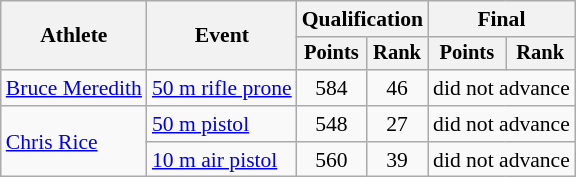<table class="wikitable" style="font-size:90%">
<tr>
<th rowspan="2">Athlete</th>
<th rowspan="2">Event</th>
<th colspan=2>Qualification</th>
<th colspan=2>Final</th>
</tr>
<tr style="font-size:95%">
<th>Points</th>
<th>Rank</th>
<th>Points</th>
<th>Rank</th>
</tr>
<tr align=center>
<td align=left><a href='#'>Bruce Meredith</a></td>
<td align=left><a href='#'>50 m rifle prone</a></td>
<td>584</td>
<td>46</td>
<td colspan=2>did not advance</td>
</tr>
<tr align=center>
<td align=left rowspan=2><a href='#'>Chris Rice</a></td>
<td align=left><a href='#'>50 m pistol</a></td>
<td>548</td>
<td>27</td>
<td colspan=2>did not advance</td>
</tr>
<tr align=center>
<td align=left><a href='#'>10 m air pistol</a></td>
<td>560</td>
<td>39</td>
<td colspan=2>did not advance</td>
</tr>
</table>
